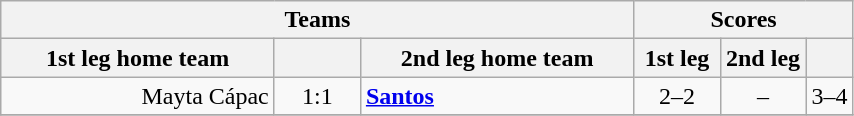<table class="wikitable" style="text-align: center;">
<tr>
<th colspan=3>Teams</th>
<th colspan=3>Scores</th>
</tr>
<tr>
<th width="175">1st leg home team</th>
<th width="50"></th>
<th width="175">2nd leg home team</th>
<th width="50">1st leg</th>
<th width="50">2nd leg</th>
<th></th>
</tr>
<tr>
<td align=right>Mayta Cápac</td>
<td>1:1</td>
<td align=left><strong><a href='#'>Santos</a></strong></td>
<td>2–2</td>
<td>–</td>
<td>3–4</td>
</tr>
<tr>
</tr>
</table>
